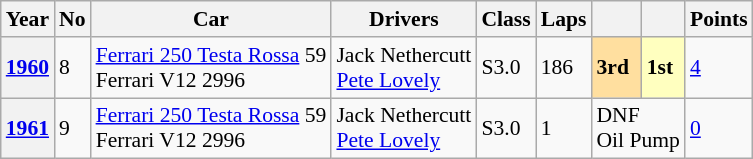<table class="wikitable" style="font-size:90%">
<tr>
<th>Year</th>
<th>No</th>
<th>Car</th>
<th>Drivers</th>
<th>Class</th>
<th>Laps</th>
<th></th>
<th></th>
<th>Points</th>
</tr>
<tr>
<th><a href='#'>1960</a></th>
<td>8</td>
<td><a href='#'>Ferrari 250 Testa Rossa</a> 59<br>Ferrari V12 2996</td>
<td> Jack Nethercutt<br> <a href='#'>Pete Lovely</a></td>
<td>S3.0</td>
<td>186</td>
<td style="background:#FFDF9F;"><strong>3rd</strong></td>
<td style="background:#FFFFBF;"><strong>1st</strong></td>
<td><a href='#'>4</a></td>
</tr>
<tr>
<th><a href='#'>1961</a></th>
<td>9</td>
<td><a href='#'>Ferrari 250 Testa Rossa</a> 59<br>Ferrari V12 2996</td>
<td> Jack Nethercutt<br> <a href='#'>Pete Lovely</a></td>
<td>S3.0</td>
<td>1</td>
<td colspan="2">DNF<br>Oil Pump</td>
<td><a href='#'>0</a></td>
</tr>
</table>
